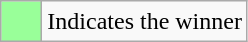<table class="wikitable">
<tr>
<td style="background:#99ff99; height:20px; width:20px"></td>
<td>Indicates the winner</td>
</tr>
</table>
